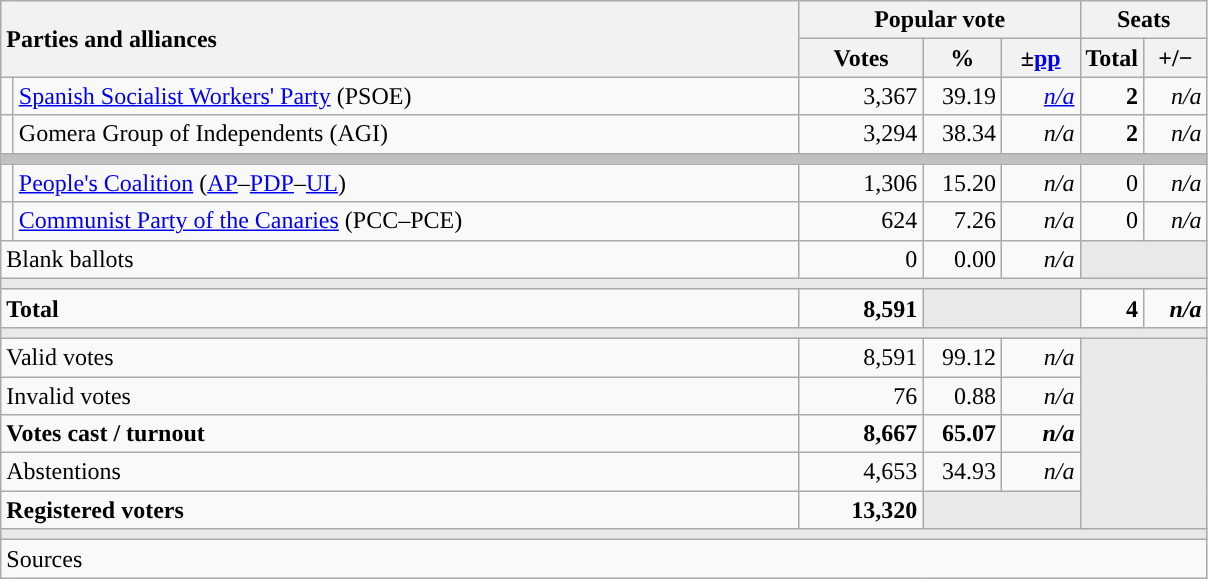<table class="wikitable" style="text-align:right;">
<tr>
<th style="text-align:left;" rowspan="2" colspan="2" width="525">Parties and alliances</th>
<th colspan="3">Popular vote</th>
<th colspan="2">Seats</th>
</tr>
<tr>
<th width="75">Votes</th>
<th width="45">%</th>
<th width="45">±<a href='#'>pp</a></th>
<th width="35">Total</th>
<th width="35">+/−</th>
</tr>
<tr>
<td width="1" style="color:inherit;background:"></td>
<td align="left"><a href='#'>Spanish Socialist Workers' Party</a> (PSOE)</td>
<td>3,367</td>
<td>39.19</td>
<td><em><a href='#'>n/a</a></em></td>
<td><strong>2</strong></td>
<td><em>n/a</em></td>
</tr>
<tr>
<td style="color:inherit;background:"></td>
<td align="left">Gomera Group of Independents (AGI)</td>
<td>3,294</td>
<td>38.34</td>
<td><em>n/a</em></td>
<td><strong>2</strong></td>
<td><em>n/a</em></td>
</tr>
<tr>
<td colspan="7" bgcolor="#C0C0C0"></td>
</tr>
<tr>
<td style="color:inherit;background:"></td>
<td align="left"><a href='#'>People's Coalition</a> (<a href='#'>AP</a>–<a href='#'>PDP</a>–<a href='#'>UL</a>)</td>
<td>1,306</td>
<td>15.20</td>
<td><em>n/a</em></td>
<td>0</td>
<td><em>n/a</em></td>
</tr>
<tr>
<td style="color:inherit;background:"></td>
<td align="left"><a href='#'>Communist Party of the Canaries</a> (PCC–PCE)</td>
<td>624</td>
<td>7.26</td>
<td><em>n/a</em></td>
<td>0</td>
<td><em>n/a</em></td>
</tr>
<tr>
<td align="left" colspan="2">Blank ballots</td>
<td>0</td>
<td>0.00</td>
<td><em>n/a</em></td>
<td bgcolor="#E9E9E9" colspan="2"></td>
</tr>
<tr>
<td colspan="7" bgcolor="#E9E9E9"></td>
</tr>
<tr style="font-weight:bold;">
<td align="left" colspan="2">Total</td>
<td>8,591</td>
<td bgcolor="#E9E9E9" colspan="2"></td>
<td>4</td>
<td><em>n/a</em></td>
</tr>
<tr>
<td colspan="7" bgcolor="#E9E9E9"></td>
</tr>
<tr>
<td align="left" colspan="2">Valid votes</td>
<td>8,591</td>
<td>99.12</td>
<td><em>n/a</em></td>
<td bgcolor="#E9E9E9" colspan="2" rowspan="5"></td>
</tr>
<tr>
<td align="left" colspan="2">Invalid votes</td>
<td>76</td>
<td>0.88</td>
<td><em>n/a</em></td>
</tr>
<tr style="font-weight:bold;">
<td align="left" colspan="2">Votes cast / turnout</td>
<td>8,667</td>
<td>65.07</td>
<td><em>n/a</em></td>
</tr>
<tr>
<td align="left" colspan="2">Abstentions</td>
<td>4,653</td>
<td>34.93</td>
<td><em>n/a</em></td>
</tr>
<tr style="font-weight:bold;">
<td align="left" colspan="2">Registered voters</td>
<td>13,320</td>
<td bgcolor="#E9E9E9" colspan="2"></td>
</tr>
<tr>
<td colspan="7" bgcolor="#E9E9E9"></td>
</tr>
<tr>
<td align="left" colspan="7">Sources</td>
</tr>
</table>
